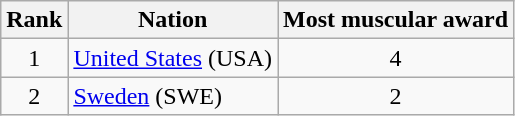<table class="wikitable sortable" style="text-align: center;">
<tr>
<th>Rank</th>
<th>Nation</th>
<th>Most muscular award</th>
</tr>
<tr>
<td>1</td>
<td rowspan=1 colspan=1 style="text-align: left;"> <a href='#'>United States</a> (USA)</td>
<td>4</td>
</tr>
<tr>
<td>2</td>
<td rowspan=1 colspan=1 style="text-align: left;"> <a href='#'>Sweden</a> (SWE)</td>
<td>2</td>
</tr>
</table>
